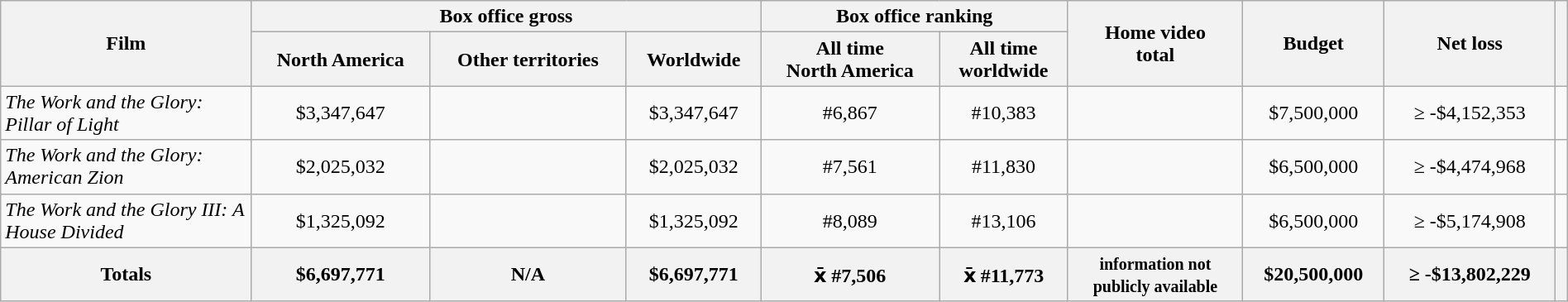<table class="wikitable" width=100% border="1" style="text-align: center;">
<tr>
<th rowspan="2" style="width:16%;">Film</th>
<th colspan="3">Box office gross</th>
<th colspan="2">Box office ranking</th>
<th rowspan="2">Home video <br>total</th>
<th rowspan="2">Budget</th>
<th rowspan="2">Net loss</th>
<th rowspan="2"></th>
</tr>
<tr>
<th>North America</th>
<th>Other territories</th>
<th>Worldwide</th>
<th>All time <br>North America</th>
<th>All time <br>worldwide</th>
</tr>
<tr>
<td style="text-align: left;"><em>The Work and the Glory: Pillar of Light</em></td>
<td>$3,347,647</td>
<td></td>
<td>$3,347,647</td>
<td>#6,867</td>
<td>#10,383</td>
<td></td>
<td>$7,500,000</td>
<td>≥ -$4,152,353</td>
<td></td>
</tr>
<tr>
<td style="text-align: left;"><em>The Work and the Glory: American Zion</em></td>
<td>$2,025,032</td>
<td></td>
<td>$2,025,032</td>
<td>#7,561</td>
<td>#11,830</td>
<td></td>
<td>$6,500,000</td>
<td>≥ -$4,474,968</td>
<td></td>
</tr>
<tr>
<td style="text-align: left;"><em>The Work and the Glory III: A House Divided</em></td>
<td>$1,325,092</td>
<td></td>
<td>$1,325,092</td>
<td>#8,089</td>
<td>#13,106</td>
<td></td>
<td>$6,500,000</td>
<td>≥ -$5,174,908</td>
<td></td>
</tr>
<tr>
<th>Totals</th>
<th>$6,697,771</th>
<th>N/A</th>
<th>$6,697,771</th>
<th>x̄ #7,506</th>
<th>x̄ #11,773</th>
<th><small>information not <br>publicly available</small></th>
<th>$20,500,000</th>
<th>≥ -$13,802,229</th>
<th></th>
</tr>
</table>
